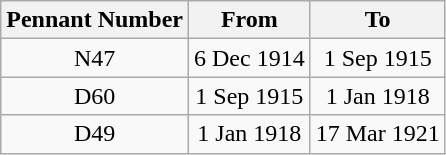<table class="wikitable" style="text-align:center">
<tr>
<th>Pennant Number</th>
<th>From</th>
<th>To</th>
</tr>
<tr>
<td>N47</td>
<td>6 Dec 1914</td>
<td>1 Sep 1915</td>
</tr>
<tr>
<td>D60</td>
<td>1 Sep 1915</td>
<td>1 Jan 1918</td>
</tr>
<tr>
<td>D49</td>
<td>1 Jan 1918</td>
<td>17 Mar 1921</td>
</tr>
</table>
